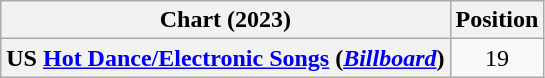<table class="wikitable plainrowheaders" style="text-align:center">
<tr>
<th scope="col">Chart (2023)</th>
<th scope="col">Position</th>
</tr>
<tr>
<th scope="row">US <a href='#'>Hot Dance/Electronic Songs</a> (<em><a href='#'>Billboard</a></em>)</th>
<td>19</td>
</tr>
</table>
